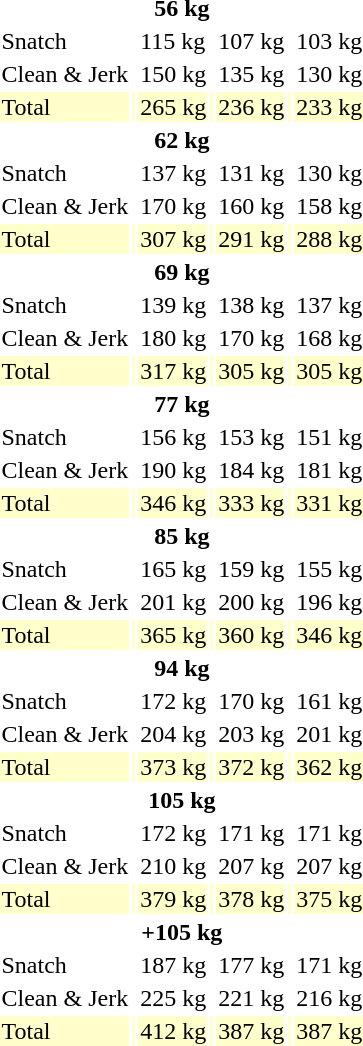<table>
<tr>
<th colspan=7>56 kg</th>
</tr>
<tr>
<td>Snatch</td>
<td></td>
<td>115 kg</td>
<td></td>
<td>107 kg</td>
<td></td>
<td>103 kg</td>
</tr>
<tr>
<td>Clean & Jerk</td>
<td></td>
<td>150 kg</td>
<td></td>
<td>135 kg</td>
<td></td>
<td>130 kg</td>
</tr>
<tr bgcolor=ffffcc>
<td>Total</td>
<td></td>
<td>265 kg</td>
<td></td>
<td>236 kg</td>
<td></td>
<td>233 kg</td>
</tr>
<tr>
<th colspan=7>62 kg</th>
</tr>
<tr>
<td>Snatch</td>
<td></td>
<td>137 kg</td>
<td></td>
<td>131 kg</td>
<td></td>
<td>130 kg</td>
</tr>
<tr>
<td>Clean & Jerk</td>
<td></td>
<td>170 kg</td>
<td></td>
<td>160 kg</td>
<td></td>
<td>158 kg</td>
</tr>
<tr bgcolor=ffffcc>
<td>Total</td>
<td></td>
<td>307 kg</td>
<td></td>
<td>291 kg</td>
<td></td>
<td>288 kg</td>
</tr>
<tr>
<th colspan=7>69 kg</th>
</tr>
<tr>
<td>Snatch</td>
<td></td>
<td>139 kg</td>
<td></td>
<td>138 kg</td>
<td></td>
<td>137 kg</td>
</tr>
<tr>
<td>Clean & Jerk</td>
<td></td>
<td>180 kg</td>
<td></td>
<td>170 kg</td>
<td></td>
<td>168 kg</td>
</tr>
<tr bgcolor=ffffcc>
<td>Total</td>
<td></td>
<td>317 kg</td>
<td></td>
<td>305 kg</td>
<td></td>
<td>305 kg</td>
</tr>
<tr>
<th colspan=7>77 kg</th>
</tr>
<tr>
<td>Snatch</td>
<td></td>
<td>156 kg</td>
<td></td>
<td>153 kg</td>
<td></td>
<td>151 kg</td>
</tr>
<tr>
<td>Clean & Jerk</td>
<td></td>
<td>190 kg</td>
<td></td>
<td>184 kg</td>
<td></td>
<td>181 kg</td>
</tr>
<tr bgcolor=ffffcc>
<td>Total</td>
<td></td>
<td>346 kg</td>
<td></td>
<td>333 kg</td>
<td></td>
<td>331 kg</td>
</tr>
<tr>
<th colspan=7>85 kg</th>
</tr>
<tr>
<td>Snatch</td>
<td></td>
<td>165 kg</td>
<td></td>
<td>159 kg</td>
<td></td>
<td>155 kg</td>
</tr>
<tr>
<td>Clean & Jerk</td>
<td></td>
<td>201 kg</td>
<td></td>
<td>200 kg</td>
<td></td>
<td>196 kg</td>
</tr>
<tr bgcolor=ffffcc>
<td>Total</td>
<td></td>
<td>365 kg</td>
<td></td>
<td>360 kg</td>
<td></td>
<td>346 kg</td>
</tr>
<tr>
<th colspan=7>94 kg</th>
</tr>
<tr>
<td>Snatch</td>
<td></td>
<td>172 kg</td>
<td></td>
<td>170 kg</td>
<td></td>
<td>161 kg</td>
</tr>
<tr>
<td>Clean & Jerk</td>
<td></td>
<td>204 kg</td>
<td></td>
<td>203 kg</td>
<td></td>
<td>201 kg</td>
</tr>
<tr bgcolor=ffffcc>
<td>Total</td>
<td></td>
<td>373 kg</td>
<td></td>
<td>372 kg</td>
<td></td>
<td>362 kg</td>
</tr>
<tr>
<th colspan=7>105 kg</th>
</tr>
<tr>
<td>Snatch</td>
<td></td>
<td>172 kg</td>
<td></td>
<td>171 kg</td>
<td></td>
<td>171 kg</td>
</tr>
<tr>
<td>Clean & Jerk</td>
<td></td>
<td>210 kg</td>
<td></td>
<td>207 kg</td>
<td></td>
<td>207 kg</td>
</tr>
<tr bgcolor=ffffcc>
<td>Total</td>
<td></td>
<td>379 kg</td>
<td></td>
<td>378 kg</td>
<td></td>
<td>375 kg</td>
</tr>
<tr>
<th colspan=7>+105 kg</th>
</tr>
<tr>
<td>Snatch</td>
<td></td>
<td>187 kg</td>
<td></td>
<td>177 kg</td>
<td></td>
<td>171 kg</td>
</tr>
<tr>
<td>Clean & Jerk</td>
<td></td>
<td>225 kg</td>
<td></td>
<td>221 kg</td>
<td></td>
<td>216 kg</td>
</tr>
<tr bgcolor=ffffcc>
<td>Total</td>
<td></td>
<td>412 kg</td>
<td></td>
<td>387 kg</td>
<td></td>
<td>387 kg</td>
</tr>
</table>
